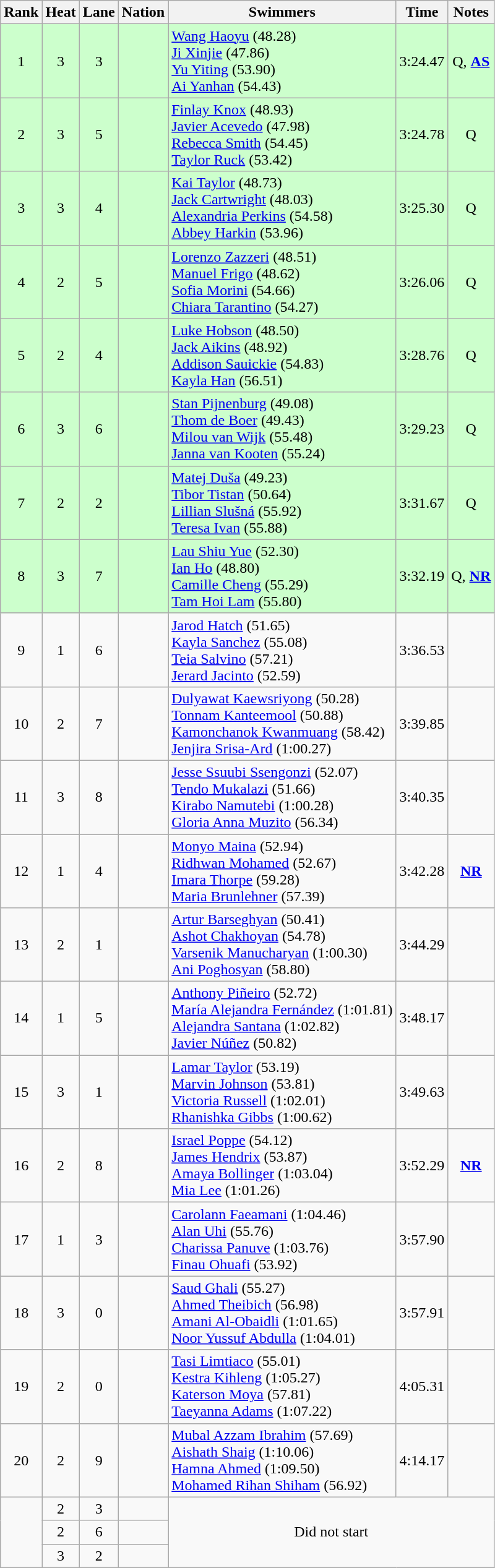<table class="wikitable sortable" style="text-align:center">
<tr>
<th>Rank</th>
<th>Heat</th>
<th>Lane</th>
<th>Nation</th>
<th>Swimmers</th>
<th>Time</th>
<th>Notes</th>
</tr>
<tr bgcolor=ccffcc>
<td>1</td>
<td>3</td>
<td>3</td>
<td align=left></td>
<td align=left><a href='#'>Wang Haoyu</a> (48.28)<br><a href='#'>Ji Xinjie</a> (47.86)<br><a href='#'>Yu Yiting</a> (53.90)<br><a href='#'>Ai Yanhan</a> (54.43)</td>
<td>3:24.47</td>
<td>Q, <strong><a href='#'>AS</a></strong></td>
</tr>
<tr bgcolor=ccffcc>
<td>2</td>
<td>3</td>
<td>5</td>
<td align=left></td>
<td align=left><a href='#'>Finlay Knox</a> (48.93)<br><a href='#'>Javier Acevedo</a> (47.98)<br><a href='#'>Rebecca Smith</a> (54.45)<br><a href='#'>Taylor Ruck</a> (53.42)</td>
<td>3:24.78</td>
<td>Q</td>
</tr>
<tr bgcolor=ccffcc>
<td>3</td>
<td>3</td>
<td>4</td>
<td align=left></td>
<td align=left><a href='#'>Kai Taylor</a> (48.73)<br><a href='#'>Jack Cartwright</a> (48.03)<br><a href='#'>Alexandria Perkins</a> (54.58)<br><a href='#'>Abbey Harkin</a> (53.96)</td>
<td>3:25.30</td>
<td>Q</td>
</tr>
<tr bgcolor=ccffcc>
<td>4</td>
<td>2</td>
<td>5</td>
<td align=left></td>
<td align=left><a href='#'>Lorenzo Zazzeri</a> (48.51)<br><a href='#'>Manuel Frigo</a> (48.62)<br><a href='#'>Sofia Morini</a> (54.66)<br><a href='#'>Chiara Tarantino</a> (54.27)</td>
<td>3:26.06</td>
<td>Q</td>
</tr>
<tr bgcolor=ccffcc>
<td>5</td>
<td>2</td>
<td>4</td>
<td align=left></td>
<td align=left><a href='#'>Luke Hobson</a> (48.50)<br><a href='#'>Jack Aikins</a> (48.92)<br><a href='#'>Addison Sauickie</a> (54.83)<br><a href='#'>Kayla Han</a> (56.51)</td>
<td>3:28.76</td>
<td>Q</td>
</tr>
<tr bgcolor=ccffcc>
<td>6</td>
<td>3</td>
<td>6</td>
<td align=left></td>
<td align=left><a href='#'>Stan Pijnenburg</a> (49.08)<br><a href='#'>Thom de Boer</a> (49.43)<br><a href='#'>Milou van Wijk</a> (55.48)<br><a href='#'>Janna van Kooten</a> (55.24)</td>
<td>3:29.23</td>
<td>Q</td>
</tr>
<tr bgcolor=ccffcc>
<td>7</td>
<td>2</td>
<td>2</td>
<td align=left></td>
<td align=left><a href='#'>Matej Duša</a> (49.23)<br><a href='#'>Tibor Tistan</a> (50.64)<br><a href='#'>Lillian Slušná</a> (55.92)<br><a href='#'>Teresa Ivan</a> (55.88)</td>
<td>3:31.67</td>
<td>Q</td>
</tr>
<tr bgcolor=ccffcc>
<td>8</td>
<td>3</td>
<td>7</td>
<td align=left></td>
<td align=left><a href='#'>Lau Shiu Yue</a> (52.30)<br><a href='#'>Ian Ho</a> (48.80)<br><a href='#'>Camille Cheng</a> (55.29)<br><a href='#'>Tam Hoi Lam</a> (55.80)</td>
<td>3:32.19</td>
<td>Q, <strong><a href='#'>NR</a></strong></td>
</tr>
<tr>
<td>9</td>
<td>1</td>
<td>6</td>
<td align=left></td>
<td align=left><a href='#'>Jarod Hatch</a> (51.65)<br><a href='#'>Kayla Sanchez</a> (55.08)<br><a href='#'>Teia Salvino</a> (57.21)<br><a href='#'>Jerard Jacinto</a> (52.59)</td>
<td>3:36.53</td>
<td></td>
</tr>
<tr>
<td>10</td>
<td>2</td>
<td>7</td>
<td align=left></td>
<td align=left><a href='#'>Dulyawat Kaewsriyong</a> (50.28)<br><a href='#'>Tonnam Kanteemool</a> (50.88)<br><a href='#'>Kamonchanok Kwanmuang</a> (58.42)<br><a href='#'>Jenjira Srisa-Ard</a> (1:00.27)</td>
<td>3:39.85</td>
<td></td>
</tr>
<tr>
<td>11</td>
<td>3</td>
<td>8</td>
<td align=left></td>
<td align=left><a href='#'>Jesse Ssuubi Ssengonzi</a> (52.07)<br><a href='#'>Tendo Mukalazi</a> (51.66)<br><a href='#'>Kirabo Namutebi</a> (1:00.28)<br><a href='#'>Gloria Anna Muzito</a> (56.34)</td>
<td>3:40.35</td>
<td></td>
</tr>
<tr>
<td>12</td>
<td>1</td>
<td>4</td>
<td align=left></td>
<td align=left><a href='#'>Monyo Maina</a> (52.94)<br><a href='#'>Ridhwan Mohamed</a> (52.67)<br><a href='#'>Imara Thorpe</a> (59.28)<br><a href='#'>Maria Brunlehner</a> (57.39)</td>
<td>3:42.28</td>
<td><strong><a href='#'>NR</a></strong></td>
</tr>
<tr>
<td>13</td>
<td>2</td>
<td>1</td>
<td align=left></td>
<td align=left><a href='#'>Artur Barseghyan</a> (50.41)<br><a href='#'>Ashot Chakhoyan</a> (54.78)<br><a href='#'>Varsenik Manucharyan</a> (1:00.30)<br><a href='#'>Ani Poghosyan</a> (58.80)</td>
<td>3:44.29</td>
<td></td>
</tr>
<tr>
<td>14</td>
<td>1</td>
<td>5</td>
<td align=left></td>
<td align=left><a href='#'>Anthony Piñeiro</a> (52.72)<br><a href='#'>María Alejandra Fernández</a> (1:01.81)<br><a href='#'>Alejandra Santana</a> (1:02.82)<br><a href='#'>Javier Núñez</a> (50.82)</td>
<td>3:48.17</td>
<td></td>
</tr>
<tr>
<td>15</td>
<td>3</td>
<td>1</td>
<td align=left></td>
<td align=left><a href='#'>Lamar Taylor</a> (53.19)<br><a href='#'>Marvin Johnson</a> (53.81)<br><a href='#'>Victoria Russell</a> (1:02.01)<br><a href='#'>Rhanishka Gibbs</a> (1:00.62)</td>
<td>3:49.63</td>
<td></td>
</tr>
<tr>
<td>16</td>
<td>2</td>
<td>8</td>
<td align=left></td>
<td align=left><a href='#'>Israel Poppe</a> (54.12)<br><a href='#'>James Hendrix</a> (53.87)<br><a href='#'>Amaya Bollinger</a> (1:03.04)<br><a href='#'>Mia Lee</a> (1:01.26)</td>
<td>3:52.29</td>
<td><strong><a href='#'>NR</a></strong></td>
</tr>
<tr>
<td>17</td>
<td>1</td>
<td>3</td>
<td align=left></td>
<td align=left><a href='#'>Carolann Faeamani</a> (1:04.46)<br><a href='#'>Alan Uhi</a> (55.76)<br><a href='#'>Charissa Panuve</a> (1:03.76)<br><a href='#'>Finau Ohuafi</a> (53.92)</td>
<td>3:57.90</td>
<td></td>
</tr>
<tr>
<td>18</td>
<td>3</td>
<td>0</td>
<td align=left></td>
<td align=left><a href='#'>Saud Ghali</a> (55.27)<br><a href='#'>Ahmed Theibich</a> (56.98)<br><a href='#'>Amani Al-Obaidli</a> (1:01.65)<br><a href='#'>Noor Yussuf Abdulla</a> (1:04.01)</td>
<td>3:57.91</td>
<td></td>
</tr>
<tr>
<td>19</td>
<td>2</td>
<td>0</td>
<td align=left></td>
<td align=left><a href='#'>Tasi Limtiaco</a> (55.01)<br><a href='#'>Kestra Kihleng</a> (1:05.27)<br><a href='#'>Katerson Moya</a> (57.81)<br><a href='#'>Taeyanna Adams</a> (1:07.22)</td>
<td>4:05.31</td>
<td></td>
</tr>
<tr>
<td>20</td>
<td>2</td>
<td>9</td>
<td align=left></td>
<td align=left><a href='#'>Mubal Azzam Ibrahim</a> (57.69)<br><a href='#'>Aishath Shaig</a> (1:10.06)<br><a href='#'>Hamna Ahmed</a> (1:09.50)<br><a href='#'>Mohamed Rihan Shiham</a> (56.92)</td>
<td>4:14.17</td>
<td></td>
</tr>
<tr>
<td rowspan=3></td>
<td>2</td>
<td>3</td>
<td align=left></td>
<td rowspan=3 colspan=3>Did not start</td>
</tr>
<tr>
<td>2</td>
<td>6</td>
<td align=left></td>
</tr>
<tr>
<td>3</td>
<td>2</td>
<td align=left></td>
</tr>
</table>
